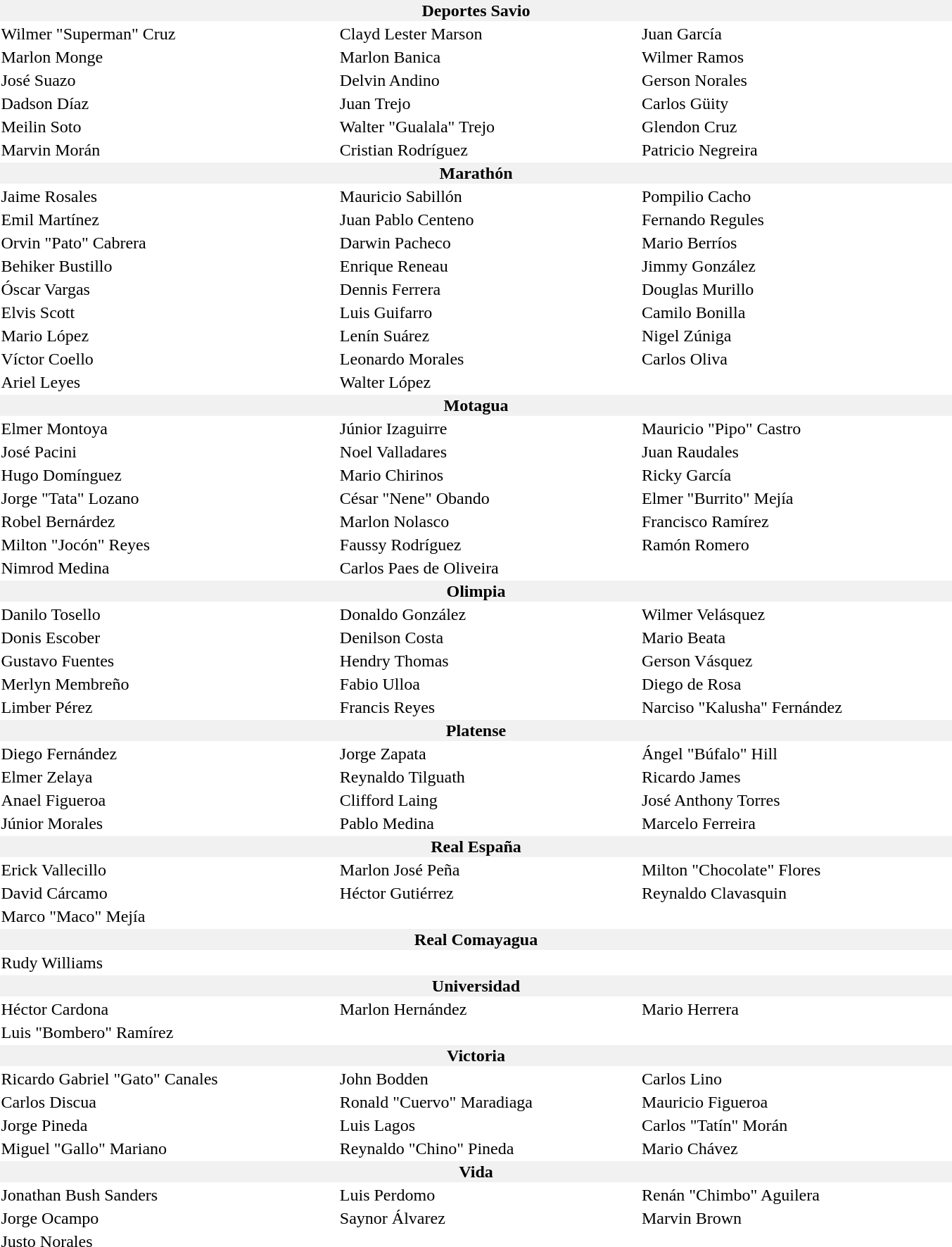<table border="0">
<tr bgcolor="f1f1f1">
<th width="900" colspan="3">Deportes Savio</th>
</tr>
<tr>
<td> Wilmer "Superman" Cruz</td>
<td> Clayd Lester Marson</td>
<td> Juan García</td>
</tr>
<tr>
<td> Marlon Monge</td>
<td> Marlon Banica</td>
<td> Wilmer Ramos</td>
</tr>
<tr>
<td> José Suazo</td>
<td> Delvin Andino</td>
<td> Gerson Norales</td>
</tr>
<tr>
<td> Dadson Díaz</td>
<td> Juan Trejo</td>
<td> Carlos Güity</td>
</tr>
<tr>
<td> Meilin Soto</td>
<td> Walter "Gualala" Trejo</td>
<td> Glendon Cruz</td>
</tr>
<tr>
<td> Marvin Morán</td>
<td> Cristian Rodríguez</td>
<td> Patricio Negreira</td>
</tr>
<tr bgcolor="f1f1f1">
<th width="900" colspan="3">Marathón</th>
</tr>
<tr>
<td> Jaime Rosales</td>
<td> Mauricio Sabillón</td>
<td> Pompilio Cacho</td>
</tr>
<tr>
<td> Emil Martínez</td>
<td> Juan Pablo Centeno</td>
<td> Fernando Regules</td>
</tr>
<tr>
<td> Orvin "Pato" Cabrera</td>
<td> Darwin Pacheco</td>
<td> Mario Berríos</td>
</tr>
<tr>
<td> Behiker Bustillo</td>
<td> Enrique Reneau</td>
<td> Jimmy González</td>
</tr>
<tr>
<td> Óscar Vargas</td>
<td> Dennis Ferrera</td>
<td> Douglas Murillo</td>
</tr>
<tr>
<td> Elvis Scott</td>
<td> Luis Guifarro</td>
<td> Camilo Bonilla</td>
</tr>
<tr>
<td> Mario López</td>
<td> Lenín Suárez</td>
<td> Nigel Zúniga</td>
</tr>
<tr>
<td> Víctor Coello</td>
<td> Leonardo Morales</td>
<td> Carlos Oliva</td>
</tr>
<tr>
<td> Ariel Leyes</td>
<td> Walter López</td>
<td></td>
</tr>
<tr bgcolor="f1f1f1">
<th width="900" colspan="3">Motagua</th>
</tr>
<tr>
<td> Elmer Montoya</td>
<td> Júnior Izaguirre</td>
<td> Mauricio "Pipo" Castro</td>
</tr>
<tr>
<td> José Pacini</td>
<td> Noel Valladares</td>
<td> Juan Raudales</td>
</tr>
<tr>
<td> Hugo Domínguez</td>
<td> Mario Chirinos</td>
<td> Ricky García</td>
</tr>
<tr>
<td> Jorge "Tata" Lozano</td>
<td> César "Nene" Obando</td>
<td> Elmer "Burrito" Mejía</td>
</tr>
<tr>
<td> Robel Bernárdez</td>
<td> Marlon Nolasco</td>
<td> Francisco Ramírez</td>
</tr>
<tr>
<td> Milton "Jocón" Reyes</td>
<td> Faussy Rodríguez</td>
<td> Ramón Romero</td>
</tr>
<tr>
<td> Nimrod Medina</td>
<td> Carlos Paes de Oliveira</td>
</tr>
<tr bgcolor="f1f1f1">
<th width="900" colspan="3">Olimpia</th>
</tr>
<tr>
<td> Danilo Tosello</td>
<td> Donaldo González</td>
<td> Wilmer Velásquez</td>
</tr>
<tr>
<td> Donis Escober</td>
<td> Denilson Costa</td>
<td> Mario Beata</td>
</tr>
<tr>
<td> Gustavo Fuentes</td>
<td> Hendry Thomas</td>
<td> Gerson Vásquez</td>
</tr>
<tr>
<td> Merlyn Membreño</td>
<td> Fabio Ulloa</td>
<td> Diego de Rosa</td>
</tr>
<tr>
<td> Limber Pérez</td>
<td> Francis Reyes</td>
<td> Narciso "Kalusha" Fernández</td>
</tr>
<tr bgcolor="f1f1f1">
<th width="900" colspan="3">Platense</th>
</tr>
<tr>
<td> Diego Fernández</td>
<td> Jorge Zapata</td>
<td> Ángel "Búfalo" Hill</td>
</tr>
<tr>
<td> Elmer Zelaya</td>
<td> Reynaldo Tilguath</td>
<td> Ricardo James</td>
</tr>
<tr>
<td> Anael Figueroa</td>
<td> Clifford Laing</td>
<td> José Anthony Torres</td>
</tr>
<tr>
<td> Júnior Morales</td>
<td> Pablo Medina</td>
<td> Marcelo Ferreira</td>
</tr>
<tr bgcolor="f1f1f1">
<th width="900" colspan="3">Real España</th>
</tr>
<tr>
<td> Erick Vallecillo</td>
<td> Marlon José Peña</td>
<td> Milton "Chocolate" Flores</td>
</tr>
<tr>
<td> David Cárcamo</td>
<td> Héctor Gutiérrez</td>
<td> Reynaldo Clavasquin</td>
</tr>
<tr>
<td> Marco "Maco" Mejía</td>
</tr>
<tr bgcolor="f1f1f1">
<th width="900" colspan="3">Real Comayagua</th>
</tr>
<tr>
<td> Rudy Williams</td>
</tr>
<tr bgcolor="f1f1f1">
<th width="900" colspan="3">Universidad</th>
</tr>
<tr>
<td> Héctor Cardona</td>
<td> Marlon Hernández</td>
<td> Mario Herrera</td>
</tr>
<tr>
<td> Luis "Bombero" Ramírez</td>
</tr>
<tr bgcolor="f1f1f1">
<th width="900" colspan="3">Victoria</th>
</tr>
<tr>
<td> Ricardo Gabriel "Gato" Canales</td>
<td> John Bodden</td>
<td> Carlos Lino</td>
</tr>
<tr>
<td> Carlos Discua</td>
<td> Ronald "Cuervo" Maradiaga</td>
<td> Mauricio Figueroa</td>
</tr>
<tr>
<td> Jorge Pineda</td>
<td> Luis Lagos</td>
<td> Carlos "Tatín" Morán</td>
</tr>
<tr>
<td> Miguel "Gallo" Mariano</td>
<td> Reynaldo "Chino" Pineda</td>
<td> Mario Chávez</td>
</tr>
<tr bgcolor="f1f1f1">
<th width="900" colspan="3">Vida</th>
</tr>
<tr>
<td> Jonathan Bush Sanders</td>
<td> Luis Perdomo</td>
<td> Renán "Chimbo" Aguilera</td>
</tr>
<tr>
<td> Jorge Ocampo</td>
<td> Saynor Álvarez</td>
<td> Marvin Brown</td>
</tr>
<tr>
<td> Justo Norales</td>
</tr>
</table>
